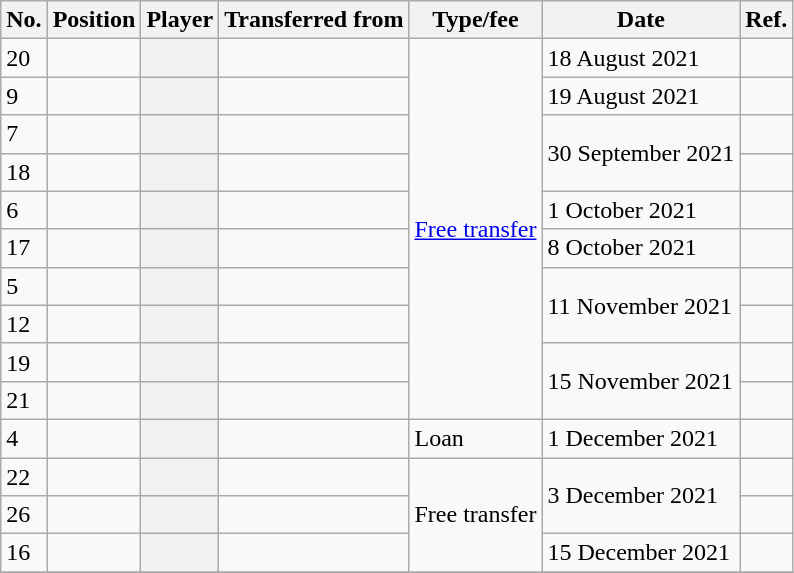<table class="wikitable plainrowheaders sortable" style="text-align:center; text-align:left">
<tr>
<th scope="col">No.</th>
<th scope="col">Position</th>
<th scope="col">Player</th>
<th scope="col">Transferred from</th>
<th scope="col">Type/fee</th>
<th scope="col">Date</th>
<th class="unsortable" scope="col">Ref.</th>
</tr>
<tr>
<td>20</td>
<td></td>
<th scope="row"></th>
<td></td>
<td rowspan="10"><a href='#'>Free transfer</a></td>
<td>18 August 2021</td>
<td></td>
</tr>
<tr>
<td>9</td>
<td></td>
<th scope="row"></th>
<td></td>
<td>19 August 2021</td>
<td></td>
</tr>
<tr>
<td>7</td>
<td></td>
<th scope="row"></th>
<td></td>
<td rowspan="2">30 September 2021</td>
<td></td>
</tr>
<tr>
<td>18</td>
<td></td>
<th scope="row"></th>
<td></td>
<td></td>
</tr>
<tr>
<td>6</td>
<td></td>
<th scope="row"></th>
<td></td>
<td>1 October 2021</td>
<td></td>
</tr>
<tr>
<td>17</td>
<td></td>
<th scope="row"></th>
<td></td>
<td>8 October 2021</td>
<td></td>
</tr>
<tr>
<td>5</td>
<td></td>
<th scope="row"></th>
<td></td>
<td rowspan="2">11 November 2021</td>
<td></td>
</tr>
<tr>
<td>12</td>
<td></td>
<th scope="row"></th>
<td></td>
<td></td>
</tr>
<tr>
<td>19</td>
<td></td>
<th scope="row"></th>
<td></td>
<td rowspan="2">15 November 2021</td>
<td></td>
</tr>
<tr>
<td>21</td>
<td></td>
<th scope="row"></th>
<td></td>
<td></td>
</tr>
<tr>
<td>4</td>
<td></td>
<th scope="row"></th>
<td></td>
<td>Loan</td>
<td>1 December 2021</td>
<td></td>
</tr>
<tr>
<td>22</td>
<td></td>
<th scope="row"></th>
<td></td>
<td rowspan="3">Free transfer</td>
<td rowspan="2">3 December 2021</td>
<td></td>
</tr>
<tr>
<td>26</td>
<td></td>
<th scope="row"></th>
<td></td>
<td></td>
</tr>
<tr>
<td>16</td>
<td></td>
<th scope="row"></th>
<td></td>
<td>15 December 2021</td>
<td></td>
</tr>
<tr>
</tr>
</table>
